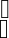<table cellpadding=4 style="font-size: large; text-align: center;" summary="Thirty two letters of the Tajik Arabic alphabet, capital and lowercase">
<tr>
<td>גׄ</td>
<td></td>
<td></td>
<td></td>
<td></td>
<td></td>
<td></td>
<td></td>
<td></td>
<td></td>
<td></td>
<td></td>
</tr>
<tr>
<td></td>
<td></td>
<td></td>
<td></td>
<td></td>
<td></td>
<td></td>
<td></td>
<td></td>
<td></td>
<td></td>
<td></td>
</tr>
<tr>
<td></td>
<td></td>
<td></td>
<td></td>
<td></td>
<td></td>
<td></td>
<td></td>
<td></td>
<td></td>
<td></td>
<td></td>
<td></td>
<td></td>
</tr>
<tr>
<td></td>
<td></td>
<td></td>
<td></td>
<td></td>
<td></td>
<td></td>
<td></td>
<td></td>
<td></td>
<td></td>
<td></td>
<td></td>
<td></td>
</tr>
<tr>
<td></td>
<td></td>
<td></td>
<td></td>
<td></td>
<td></td>
<td></td>
<td></td>
<td></td>
<td></td>
<td></td>
<td></td>
</tr>
<tr>
<td></td>
<td></td>
<td></td>
<td></td>
<td></td>
<td></td>
<td></td>
<td></td>
<td></td>
<td></td>
<td></td>
<td></td>
</tr>
</table>
